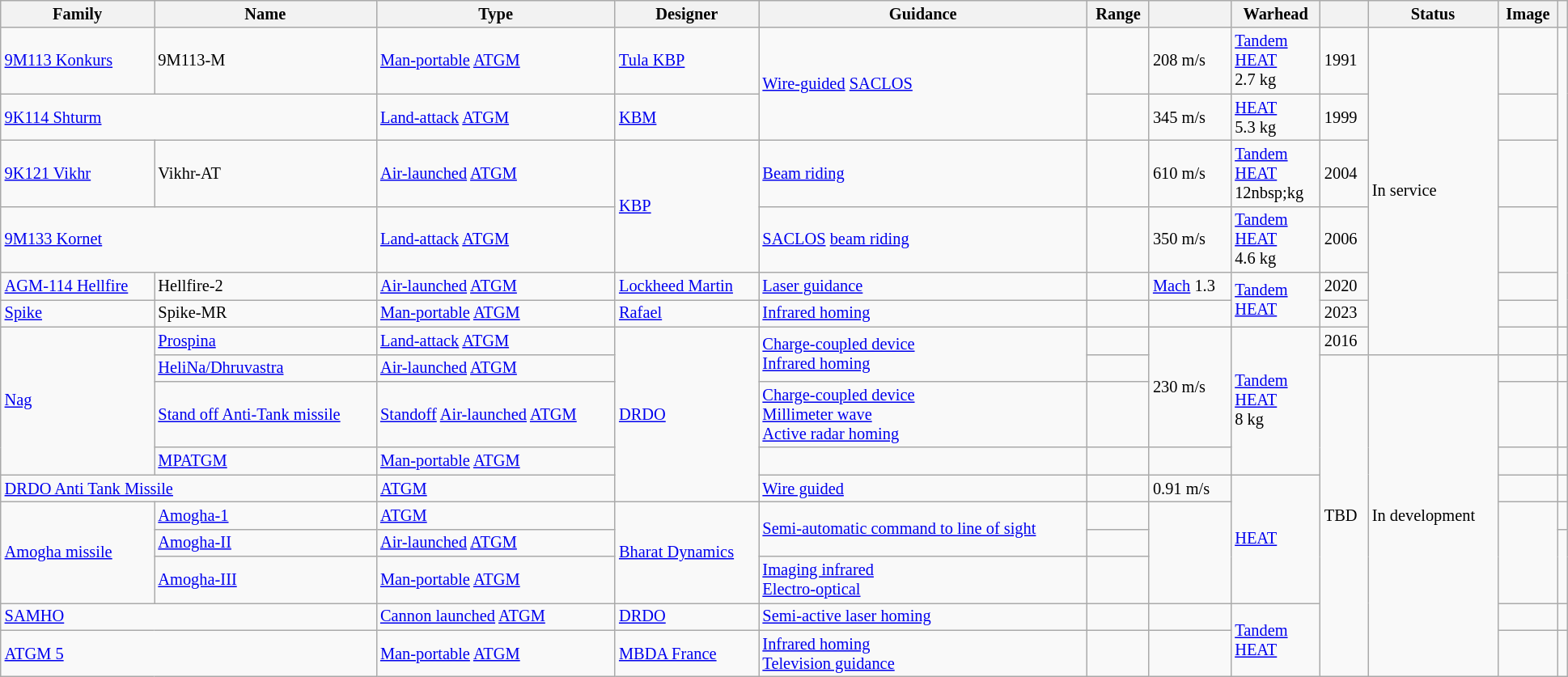<table class="wikitable sortable" style="text-align:center|100px; font-size: 85%; width:95em;">
<tr>
<th>Family</th>
<th>Name</th>
<th>Type</th>
<th>Designer</th>
<th>Guidance</th>
<th>Range</th>
<th></th>
<th>Warhead</th>
<th></th>
<th>Status</th>
<th>Image</th>
<th></th>
</tr>
<tr>
<td><a href='#'>9M113 Konkurs</a></td>
<td>9M113-M</td>
<td><a href='#'>Man-portable</a> <a href='#'>ATGM</a></td>
<td> <a href='#'>Tula KBP</a></td>
<td rowspan="2"><a href='#'>Wire-guided</a> <a href='#'>SACLOS</a></td>
<td></td>
<td>208 m/s</td>
<td><a href='#'>Tandem</a> <br> <a href='#'>HEAT</a> <br> 2.7 kg</td>
<td>1991</td>
<td rowspan="7">In service</td>
<td></td>
<td rowspan="6"></td>
</tr>
<tr>
<td colspan="2"><a href='#'>9K114 Shturm</a></td>
<td><a href='#'>Land-attack</a> <a href='#'>ATGM</a></td>
<td> <a href='#'>KBM</a></td>
<td></td>
<td>345 m/s</td>
<td><a href='#'>HEAT</a> <br> 5.3 kg</td>
<td>1999</td>
<td></td>
</tr>
<tr>
<td><a href='#'>9K121 Vikhr</a></td>
<td>Vikhr-AT</td>
<td><a href='#'>Air-launched</a> <a href='#'>ATGM</a></td>
<td rowspan="2"> <a href='#'>KBP</a></td>
<td><a href='#'>Beam riding</a></td>
<td></td>
<td>610 m/s</td>
<td><a href='#'>Tandem</a> <br> <a href='#'>HEAT</a> <br> 12nbsp;kg</td>
<td>2004</td>
<td></td>
</tr>
<tr>
<td colspan="2"><a href='#'>9M133 Kornet</a></td>
<td><a href='#'>Land-attack</a> <a href='#'>ATGM</a></td>
<td><a href='#'>SACLOS</a> <a href='#'>beam riding</a></td>
<td></td>
<td>350 m/s</td>
<td><a href='#'>Tandem</a> <br> <a href='#'>HEAT</a> <br> 4.6 kg</td>
<td>2006</td>
<td></td>
</tr>
<tr>
<td><a href='#'>AGM-114 Hellfire</a></td>
<td>Hellfire-2</td>
<td><a href='#'>Air-launched</a> <a href='#'>ATGM</a></td>
<td> <a href='#'>Lockheed Martin</a></td>
<td><a href='#'>Laser guidance</a></td>
<td></td>
<td><a href='#'>Mach</a> 1.3</td>
<td rowspan="2"><a href='#'>Tandem</a> <br> <a href='#'>HEAT</a></td>
<td>2020</td>
<td></td>
</tr>
<tr>
<td><a href='#'>Spike</a></td>
<td>Spike-MR</td>
<td><a href='#'>Man-portable</a> <a href='#'>ATGM</a></td>
<td> <a href='#'>Rafael</a></td>
<td><a href='#'>Infrared homing</a></td>
<td></td>
<td></td>
<td>2023</td>
<td></td>
</tr>
<tr>
<td rowspan="4"><a href='#'>Nag</a></td>
<td><a href='#'>Prospina</a></td>
<td><a href='#'>Land-attack</a> <a href='#'>ATGM</a></td>
<td rowspan="5"> <a href='#'>DRDO</a></td>
<td rowspan="2"><a href='#'>Charge-coupled device</a> <br> <a href='#'>Infrared homing</a></td>
<td></td>
<td rowspan="3">230 m/s</td>
<td rowspan="4"><a href='#'>Tandem</a> <br> <a href='#'>HEAT</a> <br> 8 kg</td>
<td>2016</td>
<td></td>
<td></td>
</tr>
<tr>
<td><a href='#'>HeliNa/Dhruvastra</a></td>
<td><a href='#'>Air-launched</a> <a href='#'>ATGM</a></td>
<td></td>
<td rowspan="9">TBD</td>
<td rowspan="9">In development</td>
<td></td>
<td></td>
</tr>
<tr>
<td><a href='#'>Stand off Anti-Tank missile</a></td>
<td><a href='#'>Standoff</a> <a href='#'>Air-launched</a> <a href='#'>ATGM</a></td>
<td><a href='#'>Charge-coupled device</a> <br> <a href='#'>Millimeter wave</a> <br> <a href='#'>Active radar homing</a></td>
<td></td>
<td></td>
<td></td>
</tr>
<tr>
<td><a href='#'>MPATGM</a></td>
<td><a href='#'>Man-portable</a> <a href='#'>ATGM</a></td>
<td></td>
<td></td>
<td></td>
<td></td>
<td></td>
</tr>
<tr>
<td colspan="2"><a href='#'>DRDO Anti Tank Missile</a></td>
<td><a href='#'>ATGM</a></td>
<td><a href='#'>Wire guided</a></td>
<td></td>
<td>0.91 m/s</td>
<td rowspan="4"><a href='#'>HEAT</a></td>
<td></td>
<td></td>
</tr>
<tr>
<td rowspan="3"><a href='#'>Amogha missile</a></td>
<td><a href='#'>Amogha-1</a></td>
<td><a href='#'>ATGM</a></td>
<td rowspan="3"> <a href='#'>Bharat Dynamics</a></td>
<td rowspan="2"><a href='#'>Semi-automatic command to line of sight</a></td>
<td></td>
<td rowspan="3"></td>
<td rowspan="3"></td>
<td></td>
</tr>
<tr>
<td><a href='#'>Amogha-II</a></td>
<td><a href='#'>Air-launched</a> <a href='#'>ATGM</a></td>
<td></td>
<td rowspan="2"></td>
</tr>
<tr>
<td><a href='#'>Amogha-III</a></td>
<td><a href='#'>Man-portable</a> <a href='#'>ATGM</a></td>
<td><a href='#'>Imaging infrared</a> <br> <a href='#'>Electro-optical</a></td>
<td></td>
</tr>
<tr>
<td colspan="2"><a href='#'>SAMHO</a></td>
<td><a href='#'>Cannon launched</a> <a href='#'>ATGM</a></td>
<td> <a href='#'>DRDO</a></td>
<td><a href='#'>Semi-active laser homing</a></td>
<td></td>
<td></td>
<td rowspan="2"><a href='#'>Tandem</a> <br> <a href='#'>HEAT</a></td>
<td></td>
<td></td>
</tr>
<tr>
<td colspan="2"><a href='#'>ATGM 5</a></td>
<td><a href='#'>Man-portable</a> <a href='#'>ATGM</a></td>
<td> <a href='#'>MBDA France</a></td>
<td><a href='#'>Infrared homing</a> <br> <a href='#'>Television guidance</a></td>
<td></td>
<td></td>
<td></td>
<td></td>
</tr>
</table>
